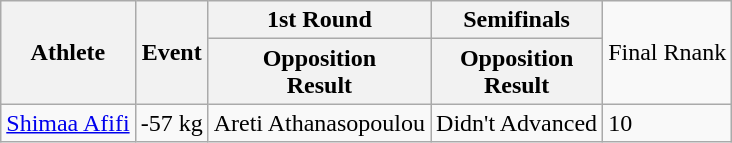<table class="wikitable">
<tr>
<th rowspan="2">Athlete</th>
<th rowspan="2">Event</th>
<th>1st Round</th>
<th>Semifinals</th>
<td rowspan="2">Final Rnank</td>
</tr>
<tr>
<th>Opposition<br>Result</th>
<th>Opposition<br>Result</th>
</tr>
<tr>
<td><a href='#'>Shimaa Afifi</a></td>
<td>-57 kg</td>
<td>Areti Athanasopoulou</td>
<td>Didn't Advanced</td>
<td>10</td>
</tr>
</table>
